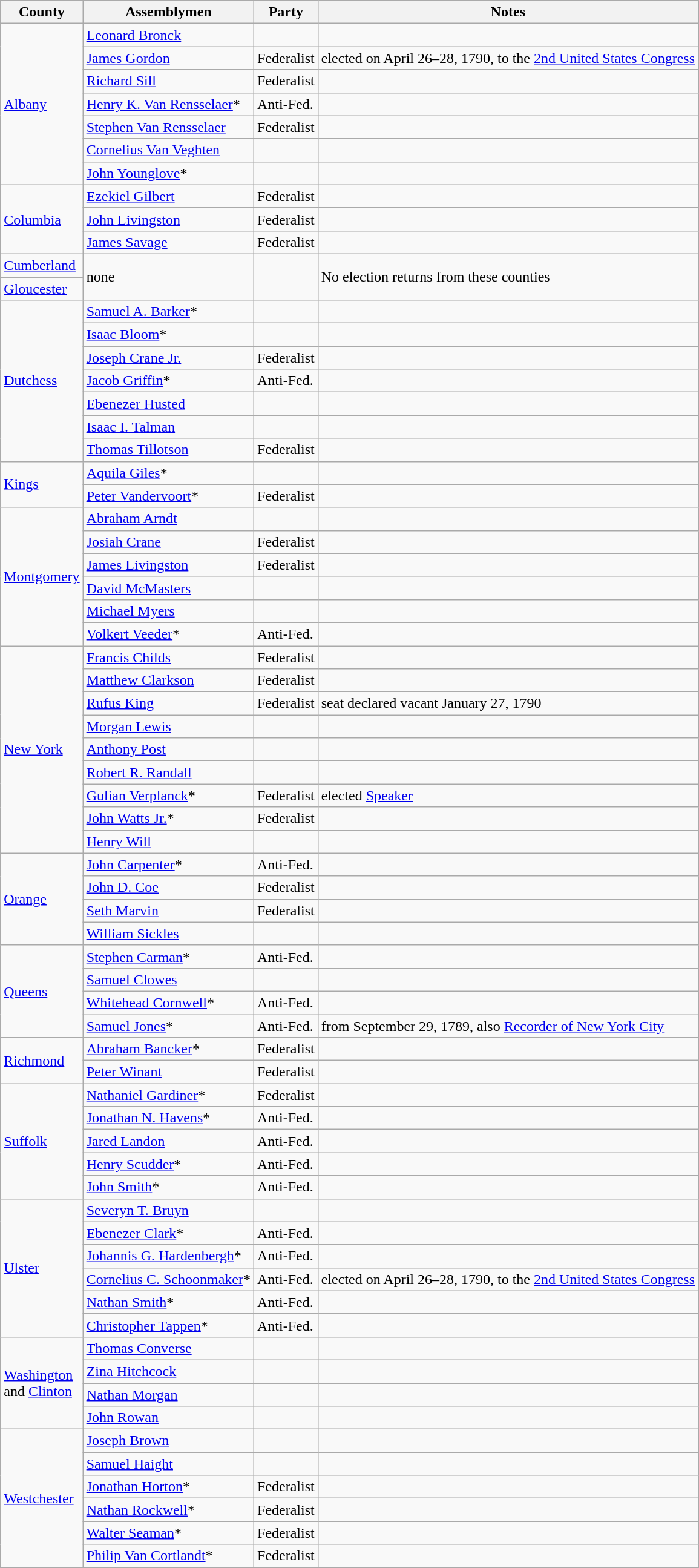<table class=wikitable>
<tr>
<th>County</th>
<th>Assemblymen</th>
<th>Party</th>
<th>Notes</th>
</tr>
<tr>
<td rowspan="7"><a href='#'>Albany</a></td>
<td><a href='#'>Leonard Bronck</a></td>
<td></td>
<td></td>
</tr>
<tr>
<td><a href='#'>James Gordon</a></td>
<td>Federalist</td>
<td>elected on April 26–28, 1790, to the <a href='#'>2nd United States Congress</a></td>
</tr>
<tr>
<td><a href='#'>Richard Sill</a></td>
<td>Federalist</td>
<td></td>
</tr>
<tr>
<td><a href='#'>Henry K. Van Rensselaer</a>*</td>
<td>Anti-Fed.</td>
<td></td>
</tr>
<tr>
<td><a href='#'>Stephen Van Rensselaer</a></td>
<td>Federalist</td>
<td></td>
</tr>
<tr>
<td><a href='#'>Cornelius Van Veghten</a></td>
<td></td>
<td></td>
</tr>
<tr>
<td><a href='#'>John Younglove</a>*</td>
<td></td>
<td></td>
</tr>
<tr>
<td rowspan="3"><a href='#'>Columbia</a></td>
<td><a href='#'>Ezekiel Gilbert</a></td>
<td>Federalist</td>
<td></td>
</tr>
<tr>
<td><a href='#'>John Livingston</a></td>
<td>Federalist</td>
<td></td>
</tr>
<tr>
<td><a href='#'>James Savage</a></td>
<td>Federalist</td>
<td></td>
</tr>
<tr>
<td><a href='#'>Cumberland</a></td>
<td rowspan="2">none</td>
<td rowspan="2"></td>
<td rowspan="2">No election returns from these counties</td>
</tr>
<tr>
<td><a href='#'>Gloucester</a></td>
</tr>
<tr>
<td rowspan="7"><a href='#'>Dutchess</a></td>
<td><a href='#'>Samuel A. Barker</a>*</td>
<td></td>
<td></td>
</tr>
<tr>
<td><a href='#'>Isaac Bloom</a>*</td>
<td></td>
<td></td>
</tr>
<tr>
<td><a href='#'>Joseph Crane Jr.</a></td>
<td>Federalist</td>
<td></td>
</tr>
<tr>
<td><a href='#'>Jacob Griffin</a>*</td>
<td>Anti-Fed.</td>
<td></td>
</tr>
<tr>
<td><a href='#'>Ebenezer Husted</a></td>
<td></td>
<td></td>
</tr>
<tr>
<td><a href='#'>Isaac I. Talman</a></td>
<td></td>
<td></td>
</tr>
<tr>
<td><a href='#'>Thomas Tillotson</a></td>
<td>Federalist</td>
<td></td>
</tr>
<tr>
<td rowspan="2"><a href='#'>Kings</a></td>
<td><a href='#'>Aquila Giles</a>*</td>
<td></td>
<td></td>
</tr>
<tr>
<td><a href='#'>Peter Vandervoort</a>*</td>
<td>Federalist</td>
<td></td>
</tr>
<tr>
<td rowspan="6"><a href='#'>Montgomery</a></td>
<td><a href='#'>Abraham Arndt</a></td>
<td></td>
<td></td>
</tr>
<tr>
<td><a href='#'>Josiah Crane</a></td>
<td>Federalist</td>
<td></td>
</tr>
<tr>
<td><a href='#'>James Livingston</a></td>
<td>Federalist</td>
<td></td>
</tr>
<tr>
<td><a href='#'>David McMasters</a></td>
<td></td>
<td></td>
</tr>
<tr>
<td><a href='#'>Michael Myers</a></td>
<td></td>
<td></td>
</tr>
<tr>
<td><a href='#'>Volkert Veeder</a>*</td>
<td>Anti-Fed.</td>
<td></td>
</tr>
<tr>
<td rowspan="9"><a href='#'>New York</a></td>
<td><a href='#'>Francis Childs</a></td>
<td>Federalist</td>
<td></td>
</tr>
<tr>
<td><a href='#'>Matthew Clarkson</a></td>
<td>Federalist</td>
<td></td>
</tr>
<tr>
<td><a href='#'>Rufus King</a></td>
<td>Federalist</td>
<td>seat declared vacant January 27, 1790</td>
</tr>
<tr>
<td><a href='#'>Morgan Lewis</a></td>
<td></td>
<td></td>
</tr>
<tr>
<td><a href='#'>Anthony Post</a></td>
<td></td>
<td></td>
</tr>
<tr>
<td><a href='#'>Robert R. Randall</a></td>
<td></td>
<td></td>
</tr>
<tr>
<td><a href='#'>Gulian Verplanck</a>*</td>
<td>Federalist</td>
<td>elected <a href='#'>Speaker</a></td>
</tr>
<tr>
<td><a href='#'>John Watts Jr.</a>*</td>
<td>Federalist</td>
<td></td>
</tr>
<tr>
<td><a href='#'>Henry Will</a></td>
<td></td>
<td></td>
</tr>
<tr>
<td rowspan="4"><a href='#'>Orange</a></td>
<td><a href='#'>John Carpenter</a>*</td>
<td>Anti-Fed.</td>
<td></td>
</tr>
<tr>
<td><a href='#'>John D. Coe</a></td>
<td>Federalist</td>
<td></td>
</tr>
<tr>
<td><a href='#'>Seth Marvin</a></td>
<td>Federalist</td>
<td></td>
</tr>
<tr>
<td><a href='#'>William Sickles</a></td>
<td></td>
<td></td>
</tr>
<tr>
<td rowspan="4"><a href='#'>Queens</a></td>
<td><a href='#'>Stephen Carman</a>*</td>
<td>Anti-Fed.</td>
<td></td>
</tr>
<tr>
<td><a href='#'>Samuel Clowes</a></td>
<td></td>
<td></td>
</tr>
<tr>
<td><a href='#'>Whitehead Cornwell</a>*</td>
<td>Anti-Fed.</td>
<td></td>
</tr>
<tr>
<td><a href='#'>Samuel Jones</a>*</td>
<td>Anti-Fed.</td>
<td>from September 29, 1789, also <a href='#'>Recorder of New York City</a></td>
</tr>
<tr>
<td rowspan="2"><a href='#'>Richmond</a></td>
<td><a href='#'>Abraham Bancker</a>*</td>
<td>Federalist</td>
<td></td>
</tr>
<tr>
<td><a href='#'>Peter Winant</a></td>
<td>Federalist</td>
<td></td>
</tr>
<tr>
<td rowspan="5"><a href='#'>Suffolk</a></td>
<td><a href='#'>Nathaniel Gardiner</a>*</td>
<td>Federalist</td>
<td></td>
</tr>
<tr>
<td><a href='#'>Jonathan N. Havens</a>*</td>
<td>Anti-Fed.</td>
<td></td>
</tr>
<tr>
<td><a href='#'>Jared Landon</a></td>
<td>Anti-Fed.</td>
<td></td>
</tr>
<tr>
<td><a href='#'>Henry Scudder</a>*</td>
<td>Anti-Fed.</td>
<td></td>
</tr>
<tr>
<td><a href='#'>John Smith</a>*</td>
<td>Anti-Fed.</td>
<td></td>
</tr>
<tr>
<td rowspan="6"><a href='#'>Ulster</a></td>
<td><a href='#'>Severyn T. Bruyn</a></td>
<td></td>
<td></td>
</tr>
<tr>
<td><a href='#'>Ebenezer Clark</a>*</td>
<td>Anti-Fed.</td>
<td></td>
</tr>
<tr>
<td><a href='#'>Johannis G. Hardenbergh</a>*</td>
<td>Anti-Fed.</td>
<td></td>
</tr>
<tr>
<td><a href='#'>Cornelius C. Schoonmaker</a>*</td>
<td>Anti-Fed.</td>
<td>elected on April 26–28, 1790, to the <a href='#'>2nd United States Congress</a></td>
</tr>
<tr>
<td><a href='#'>Nathan Smith</a>*</td>
<td>Anti-Fed.</td>
<td></td>
</tr>
<tr>
<td><a href='#'>Christopher Tappen</a>*</td>
<td>Anti-Fed.</td>
<td></td>
</tr>
<tr>
<td rowspan="4"><a href='#'>Washington</a> <br>and <a href='#'>Clinton</a></td>
<td><a href='#'>Thomas Converse</a></td>
<td></td>
<td></td>
</tr>
<tr>
<td><a href='#'>Zina Hitchcock</a></td>
<td></td>
<td></td>
</tr>
<tr>
<td><a href='#'>Nathan Morgan</a></td>
<td></td>
<td></td>
</tr>
<tr>
<td><a href='#'>John Rowan</a></td>
<td></td>
<td></td>
</tr>
<tr>
<td rowspan="6"><a href='#'>Westchester</a></td>
<td><a href='#'>Joseph Brown</a></td>
<td></td>
<td></td>
</tr>
<tr>
<td><a href='#'>Samuel Haight</a></td>
<td></td>
<td></td>
</tr>
<tr>
<td><a href='#'>Jonathan Horton</a>*</td>
<td>Federalist</td>
<td></td>
</tr>
<tr>
<td><a href='#'>Nathan Rockwell</a>*</td>
<td>Federalist</td>
<td></td>
</tr>
<tr>
<td><a href='#'>Walter Seaman</a>*</td>
<td>Federalist</td>
<td></td>
</tr>
<tr>
<td><a href='#'>Philip Van Cortlandt</a>*</td>
<td>Federalist</td>
<td></td>
</tr>
<tr>
</tr>
</table>
